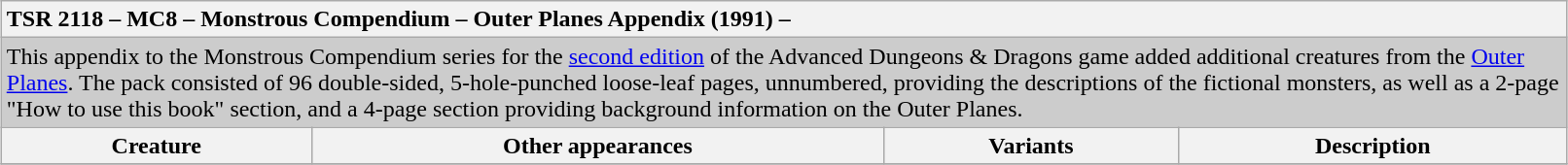<table class="wikitable collapsible" style="margin:15px; width:85%;">
<tr>
<th colspan="5" style="text-align:left">TSR 2118 – MC8 – Monstrous Compendium – Outer Planes Appendix (1991) – </th>
</tr>
<tr style="background:#ccc;">
<td colspan="5" style="text-align:left;">This appendix to the Monstrous Compendium series for the <a href='#'>second edition</a> of the Advanced Dungeons & Dragons game added additional creatures from the <a href='#'>Outer Planes</a>. The pack consisted of 96 double-sided, 5-hole-punched loose-leaf pages, unnumbered, providing the descriptions of the fictional monsters, as well as a 2-page "How to use this book" section, and a 4-page section providing background information on the Outer Planes.</td>
</tr>
<tr>
<th>Creature</th>
<th>Other appearances</th>
<th>Variants</th>
<th>Description</th>
</tr>
<tr>
</tr>
</table>
